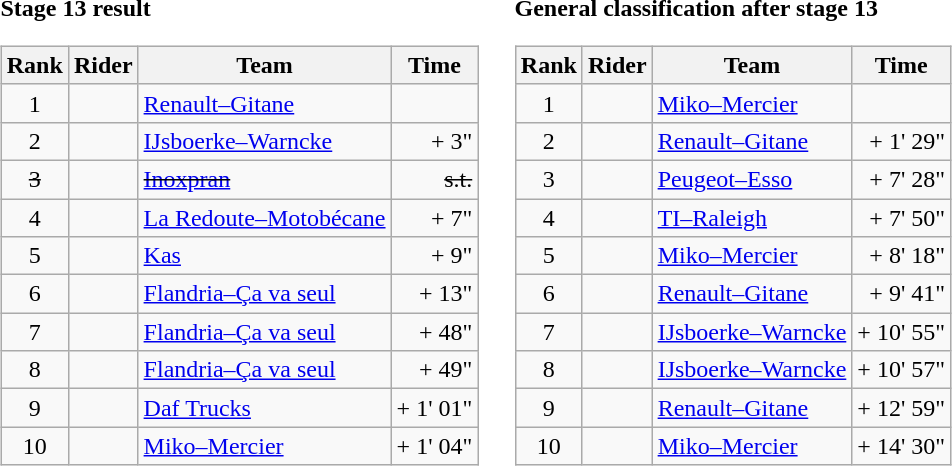<table>
<tr>
<td><strong>Stage 13 result</strong><br><table class="wikitable">
<tr>
<th scope="col">Rank</th>
<th scope="col">Rider</th>
<th scope="col">Team</th>
<th scope="col">Time</th>
</tr>
<tr>
<td style="text-align:center;">1</td>
<td></td>
<td><a href='#'>Renault–Gitane</a></td>
<td style="text-align:right;"></td>
</tr>
<tr>
<td style="text-align:center;">2</td>
<td></td>
<td><a href='#'>IJsboerke–Warncke</a></td>
<td style="text-align:right;">+ 3"</td>
</tr>
<tr>
<td style="text-align:center;"><s>3</s></td>
<td><s></s></td>
<td><s><a href='#'>Inoxpran</a></s></td>
<td style="text-align:right;"><s>s.t.</s></td>
</tr>
<tr>
<td style="text-align:center;">4</td>
<td></td>
<td><a href='#'>La Redoute–Motobécane</a></td>
<td style="text-align:right;">+ 7"</td>
</tr>
<tr>
<td style="text-align:center;">5</td>
<td></td>
<td><a href='#'>Kas</a></td>
<td style="text-align:right;">+ 9"</td>
</tr>
<tr>
<td style="text-align:center;">6</td>
<td></td>
<td><a href='#'>Flandria–Ça va seul</a></td>
<td style="text-align:right;">+ 13"</td>
</tr>
<tr>
<td style="text-align:center;">7</td>
<td></td>
<td><a href='#'>Flandria–Ça va seul</a></td>
<td style="text-align:right;">+ 48"</td>
</tr>
<tr>
<td style="text-align:center;">8</td>
<td></td>
<td><a href='#'>Flandria–Ça va seul</a></td>
<td style="text-align:right;">+ 49"</td>
</tr>
<tr>
<td style="text-align:center;">9</td>
<td></td>
<td><a href='#'>Daf Trucks</a></td>
<td style="text-align:right;">+ 1' 01"</td>
</tr>
<tr>
<td style="text-align:center;">10</td>
<td></td>
<td><a href='#'>Miko–Mercier</a></td>
<td style="text-align:right;">+ 1' 04"</td>
</tr>
</table>
</td>
<td></td>
<td><strong>General classification after stage 13</strong><br><table class="wikitable">
<tr>
<th scope="col">Rank</th>
<th scope="col">Rider</th>
<th scope="col">Team</th>
<th scope="col">Time</th>
</tr>
<tr>
<td style="text-align:center;">1</td>
<td> </td>
<td><a href='#'>Miko–Mercier</a></td>
<td style="text-align:right;"></td>
</tr>
<tr>
<td style="text-align:center;">2</td>
<td></td>
<td><a href='#'>Renault–Gitane</a></td>
<td style="text-align:right;">+ 1' 29"</td>
</tr>
<tr>
<td style="text-align:center;">3</td>
<td></td>
<td><a href='#'>Peugeot–Esso</a></td>
<td style="text-align:right;">+ 7' 28"</td>
</tr>
<tr>
<td style="text-align:center;">4</td>
<td></td>
<td><a href='#'>TI–Raleigh</a></td>
<td style="text-align:right;">+ 7' 50"</td>
</tr>
<tr>
<td style="text-align:center;">5</td>
<td></td>
<td><a href='#'>Miko–Mercier</a></td>
<td style="text-align:right;">+ 8' 18"</td>
</tr>
<tr>
<td style="text-align:center;">6</td>
<td></td>
<td><a href='#'>Renault–Gitane</a></td>
<td style="text-align:right;">+ 9' 41"</td>
</tr>
<tr>
<td style="text-align:center;">7</td>
<td></td>
<td><a href='#'>IJsboerke–Warncke</a></td>
<td style="text-align:right;">+ 10' 55"</td>
</tr>
<tr>
<td style="text-align:center;">8</td>
<td></td>
<td><a href='#'>IJsboerke–Warncke</a></td>
<td style="text-align:right;">+ 10' 57"</td>
</tr>
<tr>
<td style="text-align:center;">9</td>
<td></td>
<td><a href='#'>Renault–Gitane</a></td>
<td style="text-align:right;">+ 12' 59"</td>
</tr>
<tr>
<td style="text-align:center;">10</td>
<td></td>
<td><a href='#'>Miko–Mercier</a></td>
<td style="text-align:right;">+ 14' 30"</td>
</tr>
</table>
</td>
</tr>
</table>
